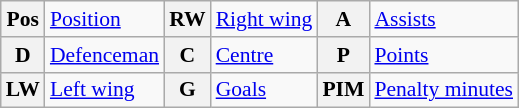<table class="wikitable" style="font-size:90%;">
<tr>
<th>Pos</th>
<td><a href='#'>Position</a></td>
<th>RW</th>
<td><a href='#'>Right wing</a></td>
<th>A</th>
<td><a href='#'>Assists</a></td>
</tr>
<tr>
<th>D</th>
<td><a href='#'>Defenceman</a></td>
<th>C</th>
<td><a href='#'>Centre</a></td>
<th>P</th>
<td><a href='#'>Points</a></td>
</tr>
<tr>
<th>LW</th>
<td><a href='#'>Left wing</a></td>
<th>G</th>
<td><a href='#'>Goals</a></td>
<th>PIM</th>
<td><a href='#'>Penalty minutes</a></td>
</tr>
</table>
